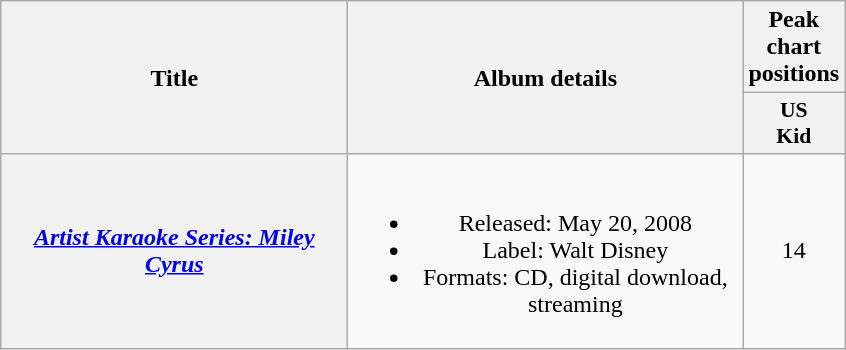<table class="wikitable plainrowheaders" style="text-align:center;">
<tr>
<th scope="col" rowspan="2" style="width:14em;">Title</th>
<th scope="col" rowspan="2" style="width:16em;">Album details</th>
<th scope="col">Peak chart positions</th>
</tr>
<tr>
<th scope="col" style="width:3em;font-size:90%;">US<br>Kid<br></th>
</tr>
<tr>
<th scope="row"><em><a href='#'>Artist Karaoke Series: Miley Cyrus</a></em></th>
<td><br><ul><li>Released: May 20, 2008</li><li>Label: Walt Disney</li><li>Formats: CD, digital download, streaming</li></ul></td>
<td>14</td>
</tr>
</table>
